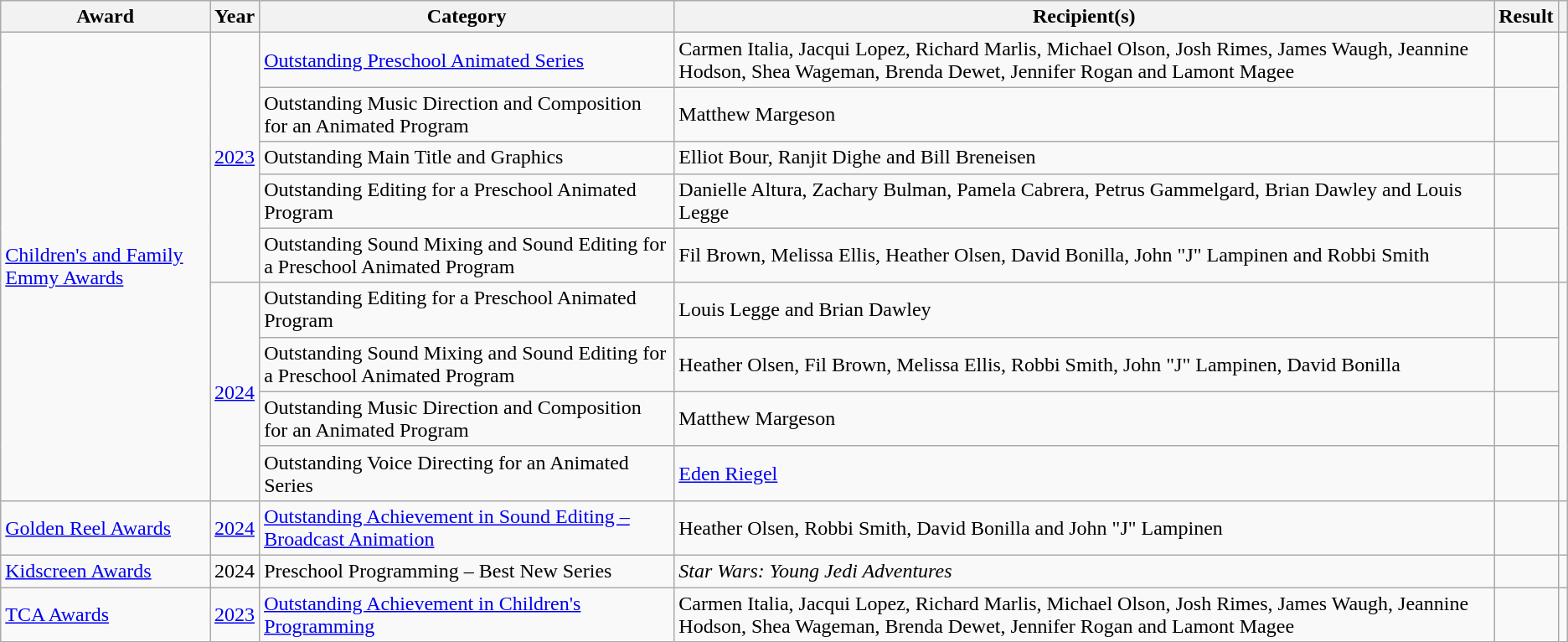<table class="wikitable plainrowheaders sortable">
<tr>
<th scope="col">Award</th>
<th scope="col">Year</th>
<th scope="col" class="unsortable">Category</th>
<th scope="col" class="unsortable">Recipient(s)</th>
<th scope="col">Result</th>
<th scope="col" class="unsortable"></th>
</tr>
<tr>
<td rowspan="9"><a href='#'>Children's and Family Emmy Awards</a></td>
<td rowspan="5"><a href='#'>2023</a></td>
<td><a href='#'>Outstanding Preschool Animated Series</a></td>
<td>Carmen Italia, Jacqui Lopez, Richard Marlis, Michael Olson, Josh Rimes, James Waugh, Jeannine Hodson, Shea Wageman, Brenda Dewet, Jennifer Rogan and Lamont Magee</td>
<td></td>
<td rowspan="5" style="text-align:center;"></td>
</tr>
<tr>
<td>Outstanding Music Direction and Composition for an Animated Program</td>
<td>Matthew Margeson</td>
<td></td>
</tr>
<tr>
<td>Outstanding Main Title and Graphics</td>
<td>Elliot Bour, Ranjit Dighe and Bill Breneisen</td>
<td></td>
</tr>
<tr>
<td>Outstanding Editing for a Preschool Animated Program</td>
<td>Danielle Altura, Zachary Bulman, Pamela Cabrera, Petrus Gammelgard, Brian Dawley and Louis Legge</td>
<td></td>
</tr>
<tr>
<td>Outstanding Sound Mixing and Sound Editing for a Preschool Animated Program</td>
<td>Fil Brown, Melissa Ellis, Heather Olsen, David Bonilla, John "J" Lampinen and Robbi Smith</td>
<td></td>
</tr>
<tr>
<td rowspan="4"><a href='#'>2024</a></td>
<td>Outstanding Editing for a Preschool Animated Program</td>
<td>Louis Legge and Brian Dawley</td>
<td></td>
<td rowspan="4" align="center"></td>
</tr>
<tr>
<td>Outstanding Sound Mixing and Sound Editing for a Preschool Animated Program</td>
<td>Heather Olsen, Fil Brown, Melissa Ellis, Robbi Smith, John "J" Lampinen, David Bonilla</td>
<td></td>
</tr>
<tr>
<td>Outstanding Music Direction and Composition for an Animated Program</td>
<td>Matthew Margeson</td>
<td></td>
</tr>
<tr>
<td>Outstanding Voice Directing for an Animated Series</td>
<td><a href='#'>Eden Riegel</a></td>
<td></td>
</tr>
<tr>
<td><a href='#'>Golden Reel Awards</a></td>
<td><a href='#'>2024</a></td>
<td><a href='#'>Outstanding Achievement in Sound Editing – Broadcast Animation</a></td>
<td>Heather Olsen, Robbi Smith, David Bonilla and John "J" Lampinen </td>
<td></td>
<td align="center"></td>
</tr>
<tr>
<td><a href='#'>Kidscreen Awards</a></td>
<td>2024</td>
<td>Preschool Programming – Best New Series</td>
<td><em>Star Wars: Young Jedi Adventures</em></td>
<td></td>
<td style="text-align:center;"></td>
</tr>
<tr>
<td><a href='#'>TCA Awards</a></td>
<td><a href='#'>2023</a></td>
<td><a href='#'>Outstanding Achievement in Children's Programming</a></td>
<td>Carmen Italia, Jacqui Lopez, Richard Marlis, Michael Olson, Josh Rimes, James Waugh, Jeannine Hodson, Shea Wageman, Brenda Dewet, Jennifer Rogan and Lamont Magee</td>
<td></td>
<td style="text-align:center;"></td>
</tr>
</table>
